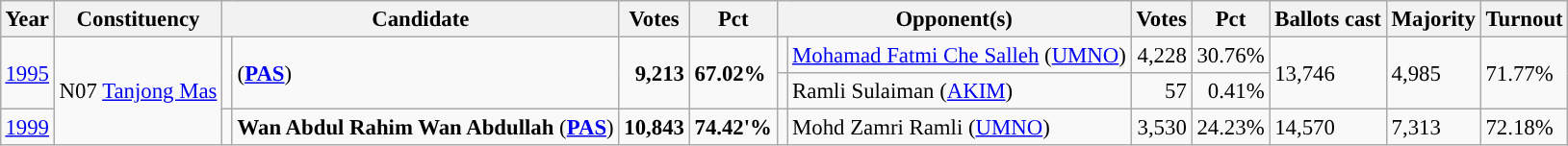<table class="wikitable" style="margin:0.5em ; font-size:95%">
<tr>
<th>Year</th>
<th>Constituency</th>
<th colspan=2>Candidate</th>
<th>Votes</th>
<th>Pct</th>
<th colspan=2>Opponent(s)</th>
<th>Votes</th>
<th>Pct</th>
<th>Ballots cast</th>
<th>Majority</th>
<th>Turnout</th>
</tr>
<tr>
<td rowspan=2><a href='#'>1995</a></td>
<td rowspan=3>N07 <a href='#'>Tanjong Mas</a></td>
<td rowspan=2 ></td>
<td rowspan=2> (<a href='#'><strong>PAS</strong></a>)</td>
<td rowspan=2 align="right"><strong>9,213</strong></td>
<td rowspan=2><strong>67.02%</strong></td>
<td></td>
<td><a href='#'>Mohamad Fatmi Che Salleh</a> (<a href='#'>UMNO</a>)</td>
<td align="right">4,228</td>
<td>30.76%</td>
<td rowspan=2>13,746</td>
<td rowspan=2>4,985</td>
<td rowspan=2>71.77%</td>
</tr>
<tr>
<td></td>
<td>Ramli Sulaiman (<a href='#'>AKIM</a>)</td>
<td align="right">57</td>
<td align="right">0.41%</td>
</tr>
<tr>
<td><a href='#'>1999</a></td>
<td></td>
<td><strong>Wan Abdul Rahim Wan Abdullah</strong> (<a href='#'><strong>PAS</strong></a>)</td>
<td align="right"><strong>10,843</strong></td>
<td><strong>74.42'%</strong></td>
<td></td>
<td>Mohd Zamri Ramli (<a href='#'>UMNO</a>)</td>
<td align="right">3,530</td>
<td>24.23%</td>
<td>14,570</td>
<td>7,313</td>
<td>72.18%</td>
</tr>
</table>
